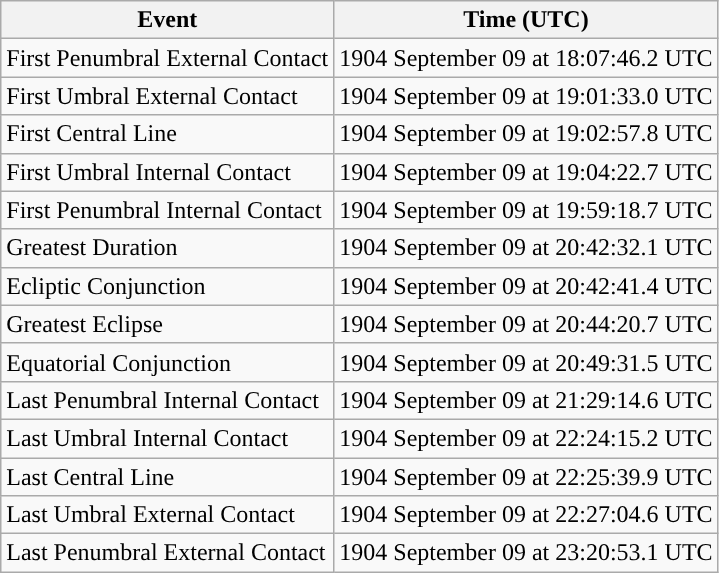<table class="wikitable">
<tr>
<th>Event</th>
<th>Time (UTC)</th>
</tr>
<tr>
<td>First Penumbral External Contact</td>
<td>1904 September 09 at 18:07:46.2 UTC</td>
</tr>
<tr>
<td>First Umbral External Contact</td>
<td>1904 September 09 at 19:01:33.0 UTC</td>
</tr>
<tr>
<td>First Central Line</td>
<td>1904 September 09 at 19:02:57.8 UTC</td>
</tr>
<tr>
<td>First Umbral Internal Contact</td>
<td>1904 September 09 at 19:04:22.7 UTC</td>
</tr>
<tr>
<td>First Penumbral Internal Contact</td>
<td>1904 September 09 at 19:59:18.7 UTC</td>
</tr>
<tr>
<td>Greatest Duration</td>
<td>1904 September 09 at 20:42:32.1 UTC</td>
</tr>
<tr>
<td>Ecliptic Conjunction</td>
<td>1904 September 09 at 20:42:41.4 UTC</td>
</tr>
<tr>
<td>Greatest Eclipse</td>
<td>1904 September 09 at 20:44:20.7 UTC</td>
</tr>
<tr>
<td>Equatorial Conjunction</td>
<td>1904 September 09 at 20:49:31.5 UTC</td>
</tr>
<tr>
<td>Last Penumbral Internal Contact</td>
<td>1904 September 09 at 21:29:14.6 UTC</td>
</tr>
<tr>
<td>Last Umbral Internal Contact</td>
<td>1904 September 09 at 22:24:15.2 UTC</td>
</tr>
<tr>
<td>Last Central Line</td>
<td>1904 September 09 at 22:25:39.9 UTC</td>
</tr>
<tr>
<td>Last Umbral External Contact</td>
<td>1904 September 09 at 22:27:04.6 UTC</td>
</tr>
<tr>
<td>Last Penumbral External Contact</td>
<td>1904 September 09 at 23:20:53.1 UTC</td>
</tr>
</table>
